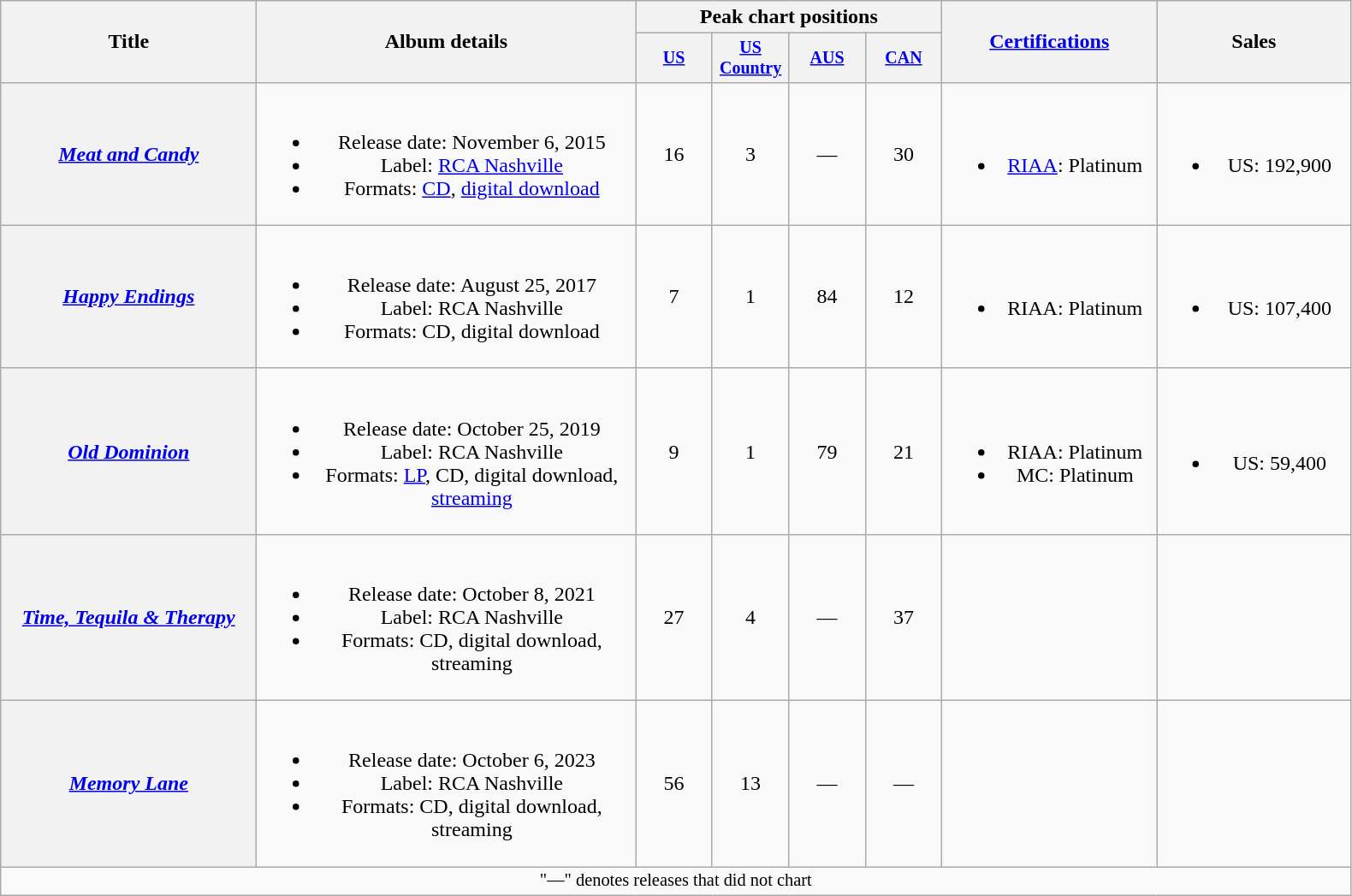<table class="wikitable plainrowheaders" style="text-align:center;">
<tr>
<th scope="col" rowspan="2" style="width:12em;">Title</th>
<th scope="col" rowspan="2" style="width:18em;">Album details</th>
<th scope="col" colspan="4">Peak chart positions</th>
<th scope="col" rowspan="2" style="width:10em;"><a href='#'>Certifications</a><br></th>
<th scope="col" rowspan="2" style="width:9em;">Sales</th>
</tr>
<tr style="font-size:smaller;">
<th scope="col" style="width:4em;"><a href='#'>US</a><br></th>
<th scope="col" style="width:4em;"><a href='#'>US Country</a><br></th>
<th scope="col" style="width:4em;"><a href='#'>AUS</a><br></th>
<th scope="col" style="width:4em;"><a href='#'>CAN</a><br></th>
</tr>
<tr>
<th scope="row"><em><a href='#'>Meat and Candy</a></em></th>
<td><br><ul><li>Release date: November 6, 2015</li><li>Label: <a href='#'>RCA Nashville</a></li><li>Formats: <a href='#'>CD</a>, <a href='#'>digital download</a></li></ul></td>
<td>16</td>
<td>3</td>
<td>—</td>
<td>30</td>
<td><br><ul><li><a href='#'>RIAA</a>: Platinum</li></ul></td>
<td><br><ul><li>US: 192,900</li></ul></td>
</tr>
<tr>
<th scope="row"><em><a href='#'>Happy Endings</a></em></th>
<td><br><ul><li>Release date: August 25, 2017</li><li>Label: RCA Nashville</li><li>Formats: CD, digital download</li></ul></td>
<td>7</td>
<td>1</td>
<td>84</td>
<td>12</td>
<td><br><ul><li>RIAA: Platinum</li></ul></td>
<td><br><ul><li>US: 107,400</li></ul></td>
</tr>
<tr>
<th scope="row"><em><a href='#'>Old Dominion</a></em></th>
<td><br><ul><li>Release date: October 25, 2019</li><li>Label: RCA Nashville</li><li>Formats: <a href='#'>LP</a>, CD, digital download, <a href='#'>streaming</a></li></ul></td>
<td>9</td>
<td>1</td>
<td>79</td>
<td>21</td>
<td><br><ul><li>RIAA: Platinum</li><li>MC: Platinum</li></ul></td>
<td><br><ul><li>US: 59,400</li></ul></td>
</tr>
<tr>
<th scope="row"><em><a href='#'>Time, Tequila & Therapy</a></em></th>
<td><br><ul><li>Release date: October 8, 2021</li><li>Label: RCA Nashville</li><li>Formats: CD, digital download, streaming</li></ul></td>
<td>27</td>
<td>4</td>
<td>—</td>
<td>37</td>
<td></td>
<td></td>
</tr>
<tr>
<th scope="row"><em><a href='#'>Memory Lane</a></em></th>
<td><br><ul><li>Release date: October 6, 2023</li><li>Label: RCA Nashville</li><li>Formats: CD, digital download, streaming</li></ul></td>
<td>56</td>
<td>13</td>
<td>—</td>
<td>—</td>
<td></td>
<td></td>
</tr>
<tr>
<td colspan="10" style="font-size:85%">"—" denotes releases that did not chart</td>
</tr>
</table>
